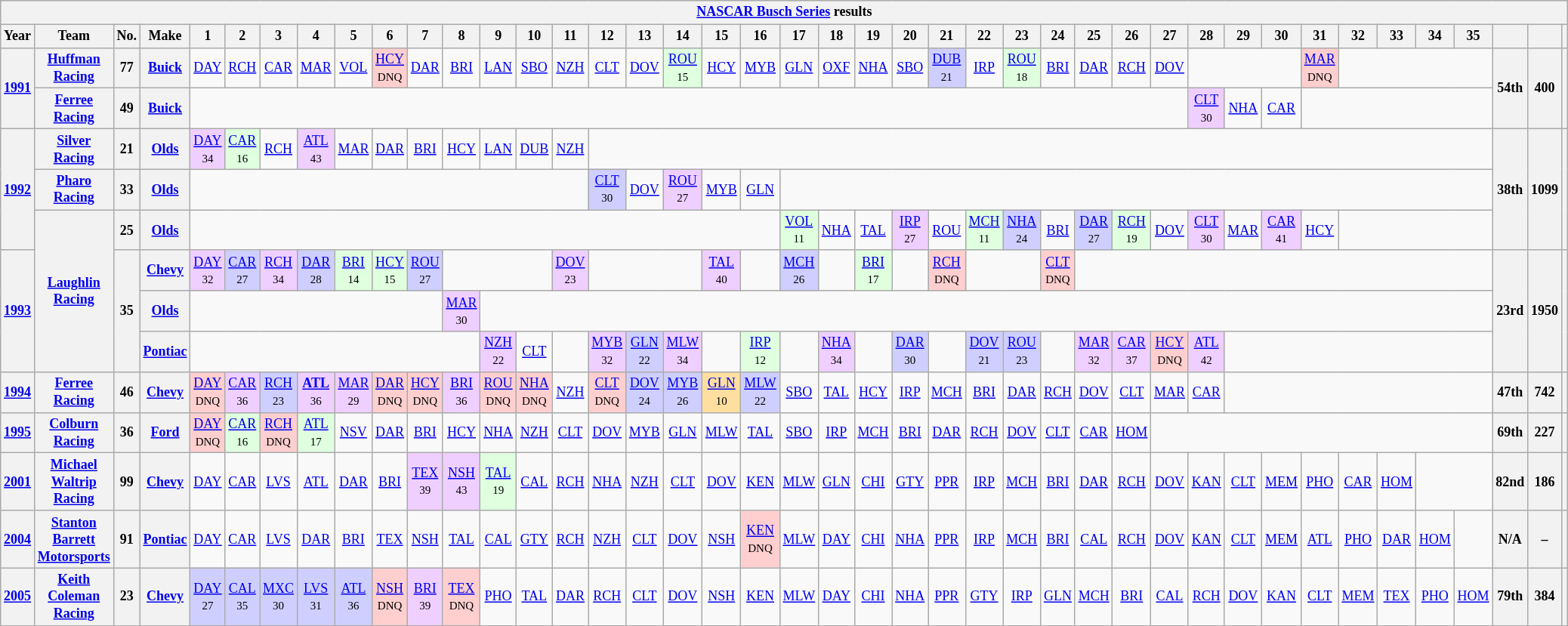<table class="wikitable" style="text-align:center; font-size:75%">
<tr>
<th colspan=42><a href='#'>NASCAR Busch Series</a> results</th>
</tr>
<tr>
<th>Year</th>
<th>Team</th>
<th>No.</th>
<th>Make</th>
<th>1</th>
<th>2</th>
<th>3</th>
<th>4</th>
<th>5</th>
<th>6</th>
<th>7</th>
<th>8</th>
<th>9</th>
<th>10</th>
<th>11</th>
<th>12</th>
<th>13</th>
<th>14</th>
<th>15</th>
<th>16</th>
<th>17</th>
<th>18</th>
<th>19</th>
<th>20</th>
<th>21</th>
<th>22</th>
<th>23</th>
<th>24</th>
<th>25</th>
<th>26</th>
<th>27</th>
<th>28</th>
<th>29</th>
<th>30</th>
<th>31</th>
<th>32</th>
<th>33</th>
<th>34</th>
<th>35</th>
<th></th>
<th></th>
<th></th>
</tr>
<tr>
<th rowspan=2><a href='#'>1991</a></th>
<th><a href='#'>Huffman Racing</a></th>
<th>77</th>
<th><a href='#'>Buick</a></th>
<td><a href='#'>DAY</a></td>
<td><a href='#'>RCH</a></td>
<td><a href='#'>CAR</a></td>
<td><a href='#'>MAR</a></td>
<td><a href='#'>VOL</a></td>
<td style="background:#FFCFCF;"><a href='#'>HCY</a><br><small>DNQ</small></td>
<td><a href='#'>DAR</a></td>
<td><a href='#'>BRI</a></td>
<td><a href='#'>LAN</a></td>
<td><a href='#'>SBO</a></td>
<td><a href='#'>NZH</a></td>
<td><a href='#'>CLT</a></td>
<td><a href='#'>DOV</a></td>
<td style="background:#DFFFDF;"><a href='#'>ROU</a><br><small>15</small></td>
<td><a href='#'>HCY</a></td>
<td><a href='#'>MYB</a></td>
<td><a href='#'>GLN</a></td>
<td><a href='#'>OXF</a></td>
<td><a href='#'>NHA</a></td>
<td><a href='#'>SBO</a></td>
<td style="background:#CFCFFF;"><a href='#'>DUB</a><br><small>21</small></td>
<td><a href='#'>IRP</a></td>
<td style="background:#DFFFDF;"><a href='#'>ROU</a><br><small>18</small></td>
<td><a href='#'>BRI</a></td>
<td><a href='#'>DAR</a></td>
<td><a href='#'>RCH</a></td>
<td><a href='#'>DOV</a></td>
<td colspan=3></td>
<td style="background:#FFCFCF;"><a href='#'>MAR</a><br><small>DNQ</small></td>
<td colspan=4></td>
<th rowspan=2>54th</th>
<th rowspan=2>400</th>
<th rowspan=2></th>
</tr>
<tr>
<th><a href='#'>Ferree Racing</a></th>
<th>49</th>
<th><a href='#'>Buick</a></th>
<td colspan=27></td>
<td style="background:#EFCFFF;"><a href='#'>CLT</a><br><small>30</small></td>
<td><a href='#'>NHA</a></td>
<td><a href='#'>CAR</a></td>
<td colspan=5></td>
</tr>
<tr>
<th rowspan=3><a href='#'>1992</a></th>
<th><a href='#'>Silver Racing</a></th>
<th>21</th>
<th><a href='#'>Olds</a></th>
<td style="background:#EFCFFF;"><a href='#'>DAY</a><br><small>34</small></td>
<td style="background:#DFFFDF;"><a href='#'>CAR</a><br><small>16</small></td>
<td><a href='#'>RCH</a></td>
<td style="background:#EFCFFF;"><a href='#'>ATL</a><br><small>43</small></td>
<td><a href='#'>MAR</a></td>
<td><a href='#'>DAR</a></td>
<td><a href='#'>BRI</a></td>
<td><a href='#'>HCY</a></td>
<td><a href='#'>LAN</a></td>
<td><a href='#'>DUB</a></td>
<td><a href='#'>NZH</a></td>
<td colspan=24></td>
<th rowspan=3>38th</th>
<th rowspan=3>1099</th>
<th rowspan=3></th>
</tr>
<tr>
<th><a href='#'>Pharo Racing</a></th>
<th>33</th>
<th><a href='#'>Olds</a></th>
<td colspan=11></td>
<td style="background:#CFCFFF;"><a href='#'>CLT</a><br><small>30</small></td>
<td><a href='#'>DOV</a></td>
<td style="background:#EFCFFF;"><a href='#'>ROU</a><br><small>27</small></td>
<td><a href='#'>MYB</a></td>
<td><a href='#'>GLN</a></td>
<td colspan=19></td>
</tr>
<tr>
<th rowspan=4><a href='#'>Laughlin Racing</a></th>
<th>25</th>
<th><a href='#'>Olds</a></th>
<td colspan=16></td>
<td style="background:#DFFFDF;"><a href='#'>VOL</a><br><small>11</small></td>
<td><a href='#'>NHA</a></td>
<td><a href='#'>TAL</a></td>
<td style="background:#EFCFFF;"><a href='#'>IRP</a><br><small>27</small></td>
<td><a href='#'>ROU</a></td>
<td style="background:#DFFFDF;"><a href='#'>MCH</a><br><small>11</small></td>
<td style="background:#CFCFFF;"><a href='#'>NHA</a><br><small>24</small></td>
<td><a href='#'>BRI</a></td>
<td style="background:#CFCFFF;"><a href='#'>DAR</a><br><small>27</small></td>
<td style="background:#DFFFDF;"><a href='#'>RCH</a><br><small>19</small></td>
<td><a href='#'>DOV</a></td>
<td style="background:#EFCFFF;"><a href='#'>CLT</a><br><small>30</small></td>
<td><a href='#'>MAR</a></td>
<td style="background:#EFCFFF;"><a href='#'>CAR</a><br><small>41</small></td>
<td><a href='#'>HCY</a></td>
<td colspan=4></td>
</tr>
<tr>
<th rowspan=3><a href='#'>1993</a></th>
<th rowspan=3>35</th>
<th><a href='#'>Chevy</a></th>
<td style="background:#EFCFFF;"><a href='#'>DAY</a><br><small>32</small></td>
<td style="background:#CFCFFF;"><a href='#'>CAR</a><br><small>27</small></td>
<td style="background:#EFCFFF;"><a href='#'>RCH</a><br><small>34</small></td>
<td style="background:#CFCFFF;"><a href='#'>DAR</a><br><small>28</small></td>
<td style="background:#DFFFDF;"><a href='#'>BRI</a><br><small>14</small></td>
<td style="background:#DFFFDF;"><a href='#'>HCY</a><br><small>15</small></td>
<td style="background:#CFCFFF;"><a href='#'>ROU</a><br><small>27</small></td>
<td colspan=3></td>
<td style="background:#EFCFFF;"><a href='#'>DOV</a><br><small>23</small></td>
<td colspan=3></td>
<td style="background:#EFCFFF;"><a href='#'>TAL</a><br><small>40</small></td>
<td></td>
<td style="background:#CFCFFF;"><a href='#'>MCH</a><br><small>26</small></td>
<td></td>
<td style="background:#DFFFDF;"><a href='#'>BRI</a><br><small>17</small></td>
<td></td>
<td style="background:#FFCFCF;"><a href='#'>RCH</a><br><small>DNQ</small></td>
<td colspan=2></td>
<td style="background:#FFCFCF;"><a href='#'>CLT</a><br><small>DNQ</small></td>
<td colspan=11></td>
<th rowspan=3>23rd</th>
<th rowspan=3>1950</th>
<th rowspan=3></th>
</tr>
<tr>
<th><a href='#'>Olds</a></th>
<td colspan=7></td>
<td style="background:#EFCFFF;"><a href='#'>MAR</a><br><small>30</small></td>
<td colspan=27></td>
</tr>
<tr>
<th><a href='#'>Pontiac</a></th>
<td colspan=8></td>
<td style="background:#EFCFFF;"><a href='#'>NZH</a><br><small>22</small></td>
<td><a href='#'>CLT</a></td>
<td></td>
<td style="background:#EFCFFF;"><a href='#'>MYB</a><br><small>32</small></td>
<td style="background:#CFCFFF;"><a href='#'>GLN</a><br><small>22</small></td>
<td style="background:#EFCFFF;"><a href='#'>MLW</a><br><small>34</small></td>
<td></td>
<td style="background:#DFFFDF;"><a href='#'>IRP</a><br><small>12</small></td>
<td></td>
<td style="background:#EFCFFF;"><a href='#'>NHA</a><br><small>34</small></td>
<td></td>
<td style="background:#CFCFFF;"><a href='#'>DAR</a><br><small>30</small></td>
<td></td>
<td style="background:#CFCFFF;"><a href='#'>DOV</a><br><small>21</small></td>
<td style="background:#CFCFFF;"><a href='#'>ROU</a><br><small>23</small></td>
<td></td>
<td style="background:#EFCFFF;"><a href='#'>MAR</a><br><small>32</small></td>
<td style="background:#EFCFFF;"><a href='#'>CAR</a><br><small>37</small></td>
<td style="background:#FFCFCF;"><a href='#'>HCY</a><br><small>DNQ</small></td>
<td style="background:#EFCFFF;"><a href='#'>ATL</a><br><small>42</small></td>
<td colspan=7></td>
</tr>
<tr>
<th><a href='#'>1994</a></th>
<th><a href='#'>Ferree Racing</a></th>
<th>46</th>
<th><a href='#'>Chevy</a></th>
<td style="background:#FFCFCF;"><a href='#'>DAY</a><br><small>DNQ</small></td>
<td style="background:#EFCFFF;"><a href='#'>CAR</a><br><small>36</small></td>
<td style="background:#CFCFFF;"><a href='#'>RCH</a><br><small>23</small></td>
<td style="background:#EFCFFF;"><strong><a href='#'>ATL</a></strong><br><small>36</small></td>
<td style="background:#EFCFFF;"><a href='#'>MAR</a><br><small>29</small></td>
<td style="background:#FFCFCF;"><a href='#'>DAR</a><br><small>DNQ</small></td>
<td style="background:#FFCFCF;"><a href='#'>HCY</a><br><small>DNQ</small></td>
<td style="background:#EFCFFF;"><a href='#'>BRI</a><br><small>36</small></td>
<td style="background:#FFCFCF;"><a href='#'>ROU</a><br><small>DNQ</small></td>
<td style="background:#FFCFCF;"><a href='#'>NHA</a><br><small>DNQ</small></td>
<td><a href='#'>NZH</a></td>
<td style="background:#FFCFCF;"><a href='#'>CLT</a><br><small>DNQ</small></td>
<td style="background:#CFCFFF;"><a href='#'>DOV</a><br><small>24</small></td>
<td style="background:#CFCFFF;"><a href='#'>MYB</a><br><small>26</small></td>
<td style="background:#FFDF9F;"><a href='#'>GLN</a><br><small>10</small></td>
<td style="background:#CFCFFF;"><a href='#'>MLW</a><br><small>22</small></td>
<td><a href='#'>SBO</a></td>
<td><a href='#'>TAL</a></td>
<td><a href='#'>HCY</a></td>
<td><a href='#'>IRP</a></td>
<td><a href='#'>MCH</a></td>
<td><a href='#'>BRI</a></td>
<td><a href='#'>DAR</a></td>
<td><a href='#'>RCH</a></td>
<td><a href='#'>DOV</a></td>
<td><a href='#'>CLT</a></td>
<td><a href='#'>MAR</a></td>
<td><a href='#'>CAR</a></td>
<td colspan=7></td>
<th>47th</th>
<th>742</th>
<th></th>
</tr>
<tr>
<th><a href='#'>1995</a></th>
<th><a href='#'>Colburn Racing</a></th>
<th>36</th>
<th><a href='#'>Ford</a></th>
<td style="background:#FFCFCF;"><a href='#'>DAY</a><br><small>DNQ</small></td>
<td style="background:#DFFFDF;"><a href='#'>CAR</a><br><small>16</small></td>
<td style="background:#FFCFCF;"><a href='#'>RCH</a><br><small>DNQ</small></td>
<td style="background:#DFFFDF;"><a href='#'>ATL</a><br><small>17</small></td>
<td><a href='#'>NSV</a></td>
<td><a href='#'>DAR</a></td>
<td><a href='#'>BRI</a></td>
<td><a href='#'>HCY</a></td>
<td><a href='#'>NHA</a></td>
<td><a href='#'>NZH</a></td>
<td><a href='#'>CLT</a></td>
<td><a href='#'>DOV</a></td>
<td><a href='#'>MYB</a></td>
<td><a href='#'>GLN</a></td>
<td><a href='#'>MLW</a></td>
<td><a href='#'>TAL</a></td>
<td><a href='#'>SBO</a></td>
<td><a href='#'>IRP</a></td>
<td><a href='#'>MCH</a></td>
<td><a href='#'>BRI</a></td>
<td><a href='#'>DAR</a></td>
<td><a href='#'>RCH</a></td>
<td><a href='#'>DOV</a></td>
<td><a href='#'>CLT</a></td>
<td><a href='#'>CAR</a></td>
<td><a href='#'>HOM</a></td>
<td colspan=9></td>
<th>69th</th>
<th>227</th>
<th></th>
</tr>
<tr>
<th><a href='#'>2001</a></th>
<th><a href='#'>Michael Waltrip Racing</a></th>
<th>99</th>
<th><a href='#'>Chevy</a></th>
<td><a href='#'>DAY</a></td>
<td><a href='#'>CAR</a></td>
<td><a href='#'>LVS</a></td>
<td><a href='#'>ATL</a></td>
<td><a href='#'>DAR</a></td>
<td><a href='#'>BRI</a></td>
<td style="background:#EFCFFF;"><a href='#'>TEX</a><br><small>39</small></td>
<td style="background:#EFCFFF;"><a href='#'>NSH</a><br><small>43</small></td>
<td style="background:#DFFFDF;"><a href='#'>TAL</a><br><small>19</small></td>
<td><a href='#'>CAL</a></td>
<td><a href='#'>RCH</a></td>
<td><a href='#'>NHA</a></td>
<td><a href='#'>NZH</a></td>
<td><a href='#'>CLT</a></td>
<td><a href='#'>DOV</a></td>
<td><a href='#'>KEN</a></td>
<td><a href='#'>MLW</a></td>
<td><a href='#'>GLN</a></td>
<td><a href='#'>CHI</a></td>
<td><a href='#'>GTY</a></td>
<td><a href='#'>PPR</a></td>
<td><a href='#'>IRP</a></td>
<td><a href='#'>MCH</a></td>
<td><a href='#'>BRI</a></td>
<td><a href='#'>DAR</a></td>
<td><a href='#'>RCH</a></td>
<td><a href='#'>DOV</a></td>
<td><a href='#'>KAN</a></td>
<td><a href='#'>CLT</a></td>
<td><a href='#'>MEM</a></td>
<td><a href='#'>PHO</a></td>
<td><a href='#'>CAR</a></td>
<td><a href='#'>HOM</a></td>
<td colspan=2></td>
<th>82nd</th>
<th>186</th>
<th></th>
</tr>
<tr>
<th><a href='#'>2004</a></th>
<th><a href='#'>Stanton Barrett Motorsports</a></th>
<th>91</th>
<th><a href='#'>Pontiac</a></th>
<td><a href='#'>DAY</a></td>
<td><a href='#'>CAR</a></td>
<td><a href='#'>LVS</a></td>
<td><a href='#'>DAR</a></td>
<td><a href='#'>BRI</a></td>
<td><a href='#'>TEX</a></td>
<td><a href='#'>NSH</a></td>
<td><a href='#'>TAL</a></td>
<td><a href='#'>CAL</a></td>
<td><a href='#'>GTY</a></td>
<td><a href='#'>RCH</a></td>
<td><a href='#'>NZH</a></td>
<td><a href='#'>CLT</a></td>
<td><a href='#'>DOV</a></td>
<td><a href='#'>NSH</a></td>
<td style="background:#FFCFCF;"><a href='#'>KEN</a><br><small>DNQ</small></td>
<td><a href='#'>MLW</a></td>
<td><a href='#'>DAY</a></td>
<td><a href='#'>CHI</a></td>
<td><a href='#'>NHA</a></td>
<td><a href='#'>PPR</a></td>
<td><a href='#'>IRP</a></td>
<td><a href='#'>MCH</a></td>
<td><a href='#'>BRI</a></td>
<td><a href='#'>CAL</a></td>
<td><a href='#'>RCH</a></td>
<td><a href='#'>DOV</a></td>
<td><a href='#'>KAN</a></td>
<td><a href='#'>CLT</a></td>
<td><a href='#'>MEM</a></td>
<td><a href='#'>ATL</a></td>
<td><a href='#'>PHO</a></td>
<td><a href='#'>DAR</a></td>
<td><a href='#'>HOM</a></td>
<td></td>
<th>N/A</th>
<th>–</th>
<th></th>
</tr>
<tr>
<th><a href='#'>2005</a></th>
<th><a href='#'>Keith Coleman Racing</a></th>
<th>23</th>
<th><a href='#'>Chevy</a></th>
<td style="background:#CFCFFF;"><a href='#'>DAY</a><br><small>27</small></td>
<td style="background:#CFCFFF;"><a href='#'>CAL</a><br><small>35</small></td>
<td style="background:#CFCFFF;"><a href='#'>MXC</a><br><small>30</small></td>
<td style="background:#CFCFFF;"><a href='#'>LVS</a><br><small>31</small></td>
<td style="background:#CFCFFF;"><a href='#'>ATL</a><br><small>36</small></td>
<td style="background:#FFCFCF;"><a href='#'>NSH</a><br><small>DNQ</small></td>
<td style="background:#EFCFFF;"><a href='#'>BRI</a><br><small>39</small></td>
<td style="background:#FFCFCF;"><a href='#'>TEX</a><br><small>DNQ</small></td>
<td><a href='#'>PHO</a></td>
<td><a href='#'>TAL</a></td>
<td><a href='#'>DAR</a></td>
<td><a href='#'>RCH</a></td>
<td><a href='#'>CLT</a></td>
<td><a href='#'>DOV</a></td>
<td><a href='#'>NSH</a></td>
<td><a href='#'>KEN</a></td>
<td><a href='#'>MLW</a></td>
<td><a href='#'>DAY</a></td>
<td><a href='#'>CHI</a></td>
<td><a href='#'>NHA</a></td>
<td><a href='#'>PPR</a></td>
<td><a href='#'>GTY</a></td>
<td><a href='#'>IRP</a></td>
<td><a href='#'>GLN</a></td>
<td><a href='#'>MCH</a></td>
<td><a href='#'>BRI</a></td>
<td><a href='#'>CAL</a></td>
<td><a href='#'>RCH</a></td>
<td><a href='#'>DOV</a></td>
<td><a href='#'>KAN</a></td>
<td><a href='#'>CLT</a></td>
<td><a href='#'>MEM</a></td>
<td><a href='#'>TEX</a></td>
<td><a href='#'>PHO</a></td>
<td><a href='#'>HOM</a></td>
<th>79th</th>
<th>384</th>
<th></th>
</tr>
</table>
